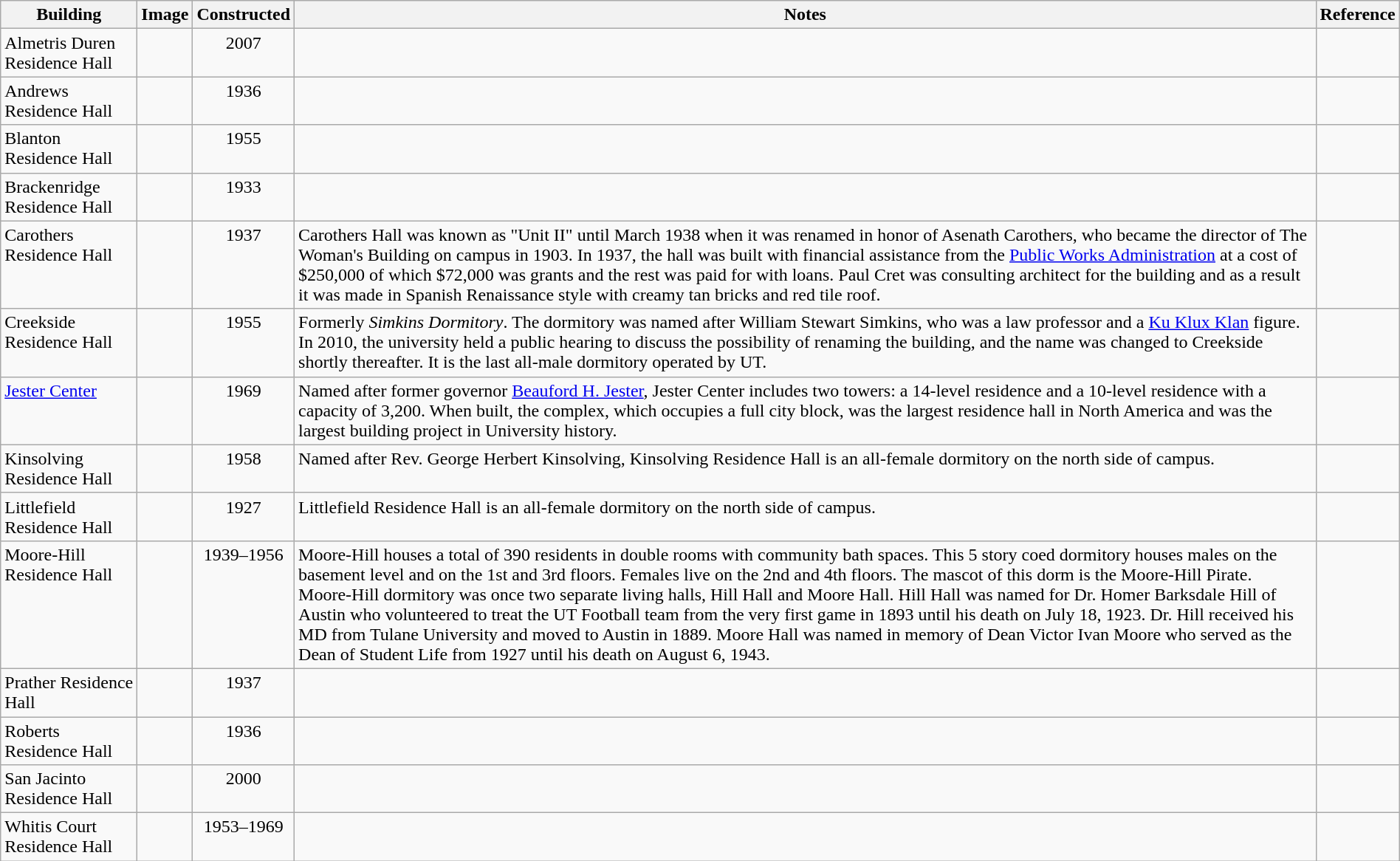<table class="wikitable sortable" style="width:100%">
<tr>
<th width="*">Building</th>
<th width="*" class="unsortable">Image</th>
<th width="*">Constructed</th>
<th width="*" class="unsortable">Notes</th>
<th wdith="*" class="unsortable">Reference</th>
</tr>
<tr valign="top">
<td>Almetris Duren Residence Hall</td>
<td></td>
<td align="center">2007</td>
<td></td>
<td align="center"></td>
</tr>
<tr valign="top">
<td>Andrews Residence Hall</td>
<td align="center"></td>
<td align="center">1936</td>
<td></td>
<td align="center"></td>
</tr>
<tr valign="top">
<td>Blanton Residence Hall</td>
<td></td>
<td align="center">1955</td>
<td></td>
<td align="center"></td>
</tr>
<tr valign="top">
<td>Brackenridge Residence Hall</td>
<td align="center"></td>
<td align="center">1933</td>
<td align="center"></td>
<td align="center"></td>
</tr>
<tr valign="top">
<td>Carothers Residence Hall</td>
<td align="center"></td>
<td align="center">1937</td>
<td>Carothers Hall was known as "Unit II" until March 1938 when it was renamed in honor of Asenath Carothers, who became the director of The Woman's Building on campus in 1903. In 1937, the hall was built with financial assistance from the <a href='#'>Public Works Administration</a> at a cost of $250,000 of which $72,000 was grants and the rest was paid for with loans. Paul Cret was consulting architect for the building and as a result it was made in Spanish Renaissance style with creamy tan bricks and red tile roof.</td>
<td align="center"></td>
</tr>
<tr valign="top">
<td>Creekside Residence Hall</td>
<td></td>
<td align="center">1955</td>
<td>Formerly <em>Simkins Dormitory</em>. The dormitory was named after William Stewart Simkins, who was a law professor and a <a href='#'>Ku Klux Klan</a> figure. In 2010, the university held a public hearing to discuss the possibility of renaming the building, and the name was changed to Creekside shortly thereafter. It is the last all-male dormitory operated by UT.</td>
<td align="center"></td>
</tr>
<tr valign="top">
<td><a href='#'>Jester Center</a></td>
<td align="center"></td>
<td align="center">1969</td>
<td>Named after former governor <a href='#'>Beauford H. Jester</a>, Jester Center includes two towers: a 14-level residence and a 10-level residence with a capacity of 3,200. When built, the complex, which occupies a full city block, was the largest residence hall in North America and was the largest building project in University history.</td>
<td align="center"></td>
</tr>
<tr valign="top">
<td>Kinsolving Residence Hall</td>
<td></td>
<td align="center">1958</td>
<td>Named after Rev. George Herbert Kinsolving, Kinsolving Residence Hall is an all-female dormitory on the north side of campus.</td>
<td align="center"></td>
</tr>
<tr valign="top">
<td>Littlefield Residence Hall</td>
<td></td>
<td align="center">1927</td>
<td>Littlefield Residence Hall is an all-female dormitory on the north side of campus.</td>
<td align="center"></td>
</tr>
<tr valign="top">
<td>Moore-Hill Residence Hall</td>
<td align="center"></td>
<td align="center">1939–1956</td>
<td>Moore-Hill houses a total of 390 residents in double rooms with community bath spaces. This 5 story coed dormitory houses males on the basement level and on the 1st and 3rd floors. Females live on the 2nd and 4th floors. The mascot of this dorm is the Moore-Hill Pirate.<br>Moore-Hill dormitory was once two separate living halls, Hill Hall and Moore Hall. Hill Hall was named for Dr. Homer Barksdale Hill of Austin who volunteered to treat the UT Football team from the very first game in 1893 until his death on July 18, 1923. Dr. Hill received his MD from Tulane University and moved to Austin in 1889. Moore Hall was named in memory of Dean Victor Ivan Moore who served as the Dean of Student Life from 1927 until his death on August 6, 1943.</td>
<td align="center"></td>
</tr>
<tr valign="top">
<td>Prather Residence Hall</td>
<td align="center"></td>
<td align="center">1937</td>
<td></td>
<td align="center"></td>
</tr>
<tr valign="top">
<td>Roberts Residence Hall</td>
<td align="center"></td>
<td align="center">1936</td>
<td></td>
<td align="center"></td>
</tr>
<tr valign="top">
<td>San Jacinto Residence Hall</td>
<td></td>
<td align="center">2000</td>
<td></td>
<td align="center"></td>
</tr>
<tr valign="top">
<td>Whitis Court Residence Hall</td>
<td></td>
<td align="center">1953–1969</td>
<td></td>
<td align="center"></td>
</tr>
</table>
